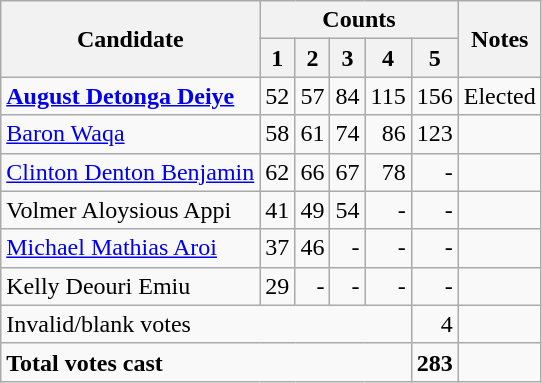<table class=wikitable style=text-align:right>
<tr>
<th rowspan=2>Candidate</th>
<th colspan=5>Counts</th>
<th rowspan=2>Notes</th>
</tr>
<tr>
<th>1</th>
<th>2</th>
<th>3</th>
<th>4</th>
<th>5</th>
</tr>
<tr>
<td align=left><strong><a href='#'>August Detonga Deiye</a></strong></td>
<td>52</td>
<td>57</td>
<td>84</td>
<td>115</td>
<td>156</td>
<td align=left>Elected</td>
</tr>
<tr>
<td align=left><a href='#'>Baron Waqa</a></td>
<td>58</td>
<td>61</td>
<td>74</td>
<td>86</td>
<td>123</td>
<td align=left></td>
</tr>
<tr>
<td align=left><a href='#'>Clinton Denton Benjamin</a></td>
<td>62</td>
<td>66</td>
<td>67</td>
<td>78</td>
<td>-</td>
<td align=left></td>
</tr>
<tr>
<td align=left>Volmer Aloysious Appi</td>
<td>41</td>
<td>49</td>
<td>54</td>
<td>-</td>
<td>-</td>
<td align=left></td>
</tr>
<tr>
<td align=left><a href='#'>Michael Mathias Aroi</a></td>
<td>37</td>
<td>46</td>
<td>-</td>
<td>-</td>
<td>-</td>
<td align=left></td>
</tr>
<tr>
<td align=left>Kelly Deouri Emiu</td>
<td>29</td>
<td>-</td>
<td>-</td>
<td>-</td>
<td>-</td>
<td align=left></td>
</tr>
<tr>
<td align=left colspan=5>Invalid/blank votes</td>
<td>4</td>
<td></td>
</tr>
<tr>
<td align=left colspan=5><strong>Total votes cast</strong></td>
<td><strong>283</strong></td>
<td></td>
</tr>
</table>
